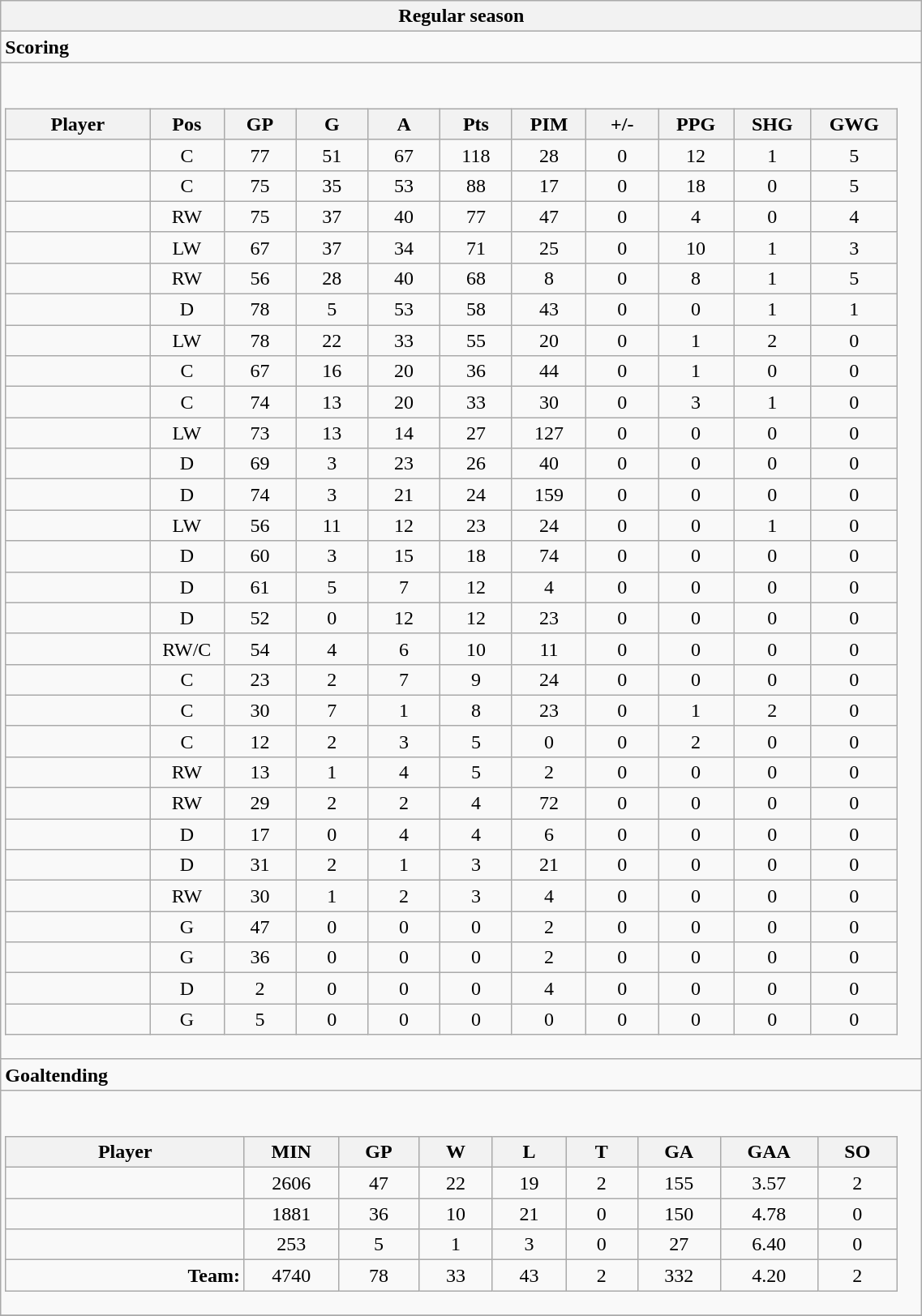<table class="wikitable collapsible" width="60%" border="1">
<tr>
<th>Regular season</th>
</tr>
<tr>
<td class="tocccolors"><strong>Scoring</strong></td>
</tr>
<tr>
<td><br><table class="wikitable sortable">
<tr ALIGN="center">
<th bgcolor="#DDDDFF" width="10%">Player</th>
<th bgcolor="#DDDDFF" width="3%" title="Position">Pos</th>
<th bgcolor="#DDDDFF" width="5%" title="Games played">GP</th>
<th bgcolor="#DDDDFF" width="5%" title="Goals">G</th>
<th bgcolor="#DDDDFF" width="5%" title="Assists">A</th>
<th bgcolor="#DDDDFF" width="5%" title="Points">Pts</th>
<th bgcolor="#DDDDFF" width="5%" title="Penalties in Minutes">PIM</th>
<th bgcolor="#DDDDFF" width="5%" title="Plus/minus">+/-</th>
<th bgcolor="#DDDDFF" width="5%" title="Power play goals">PPG</th>
<th bgcolor="#DDDDFF" width="5%" title="Short-handed goals">SHG</th>
<th bgcolor="#DDDDFF" width="5%" title="Game-winning goals">GWG</th>
</tr>
<tr align="center">
<td align="right"></td>
<td>C</td>
<td>77</td>
<td>51</td>
<td>67</td>
<td>118</td>
<td>28</td>
<td>0</td>
<td>12</td>
<td>1</td>
<td>5</td>
</tr>
<tr align="center">
<td align="right"></td>
<td>C</td>
<td>75</td>
<td>35</td>
<td>53</td>
<td>88</td>
<td>17</td>
<td>0</td>
<td>18</td>
<td>0</td>
<td>5</td>
</tr>
<tr align="center">
<td align="right"></td>
<td>RW</td>
<td>75</td>
<td>37</td>
<td>40</td>
<td>77</td>
<td>47</td>
<td>0</td>
<td>4</td>
<td>0</td>
<td>4</td>
</tr>
<tr align="center">
<td align="right"></td>
<td>LW</td>
<td>67</td>
<td>37</td>
<td>34</td>
<td>71</td>
<td>25</td>
<td>0</td>
<td>10</td>
<td>1</td>
<td>3</td>
</tr>
<tr align="center">
<td align="right"></td>
<td>RW</td>
<td>56</td>
<td>28</td>
<td>40</td>
<td>68</td>
<td>8</td>
<td>0</td>
<td>8</td>
<td>1</td>
<td>5</td>
</tr>
<tr align="center">
<td align="right"></td>
<td>D</td>
<td>78</td>
<td>5</td>
<td>53</td>
<td>58</td>
<td>43</td>
<td>0</td>
<td>0</td>
<td>1</td>
<td>1</td>
</tr>
<tr align="center">
<td align="right"></td>
<td>LW</td>
<td>78</td>
<td>22</td>
<td>33</td>
<td>55</td>
<td>20</td>
<td>0</td>
<td>1</td>
<td>2</td>
<td>0</td>
</tr>
<tr align="center">
<td align="right"></td>
<td>C</td>
<td>67</td>
<td>16</td>
<td>20</td>
<td>36</td>
<td>44</td>
<td>0</td>
<td>1</td>
<td>0</td>
<td>0</td>
</tr>
<tr align="center">
<td align="right"></td>
<td>C</td>
<td>74</td>
<td>13</td>
<td>20</td>
<td>33</td>
<td>30</td>
<td>0</td>
<td>3</td>
<td>1</td>
<td>0</td>
</tr>
<tr align="center">
<td align="right"></td>
<td>LW</td>
<td>73</td>
<td>13</td>
<td>14</td>
<td>27</td>
<td>127</td>
<td>0</td>
<td>0</td>
<td>0</td>
<td>0</td>
</tr>
<tr align="center">
<td align="right"></td>
<td>D</td>
<td>69</td>
<td>3</td>
<td>23</td>
<td>26</td>
<td>40</td>
<td>0</td>
<td>0</td>
<td>0</td>
<td>0</td>
</tr>
<tr align="center">
<td align="right"></td>
<td>D</td>
<td>74</td>
<td>3</td>
<td>21</td>
<td>24</td>
<td>159</td>
<td>0</td>
<td>0</td>
<td>0</td>
<td>0</td>
</tr>
<tr align="center">
<td align="right"></td>
<td>LW</td>
<td>56</td>
<td>11</td>
<td>12</td>
<td>23</td>
<td>24</td>
<td>0</td>
<td>0</td>
<td>1</td>
<td>0</td>
</tr>
<tr align="center">
<td align="right"></td>
<td>D</td>
<td>60</td>
<td>3</td>
<td>15</td>
<td>18</td>
<td>74</td>
<td>0</td>
<td>0</td>
<td>0</td>
<td>0</td>
</tr>
<tr align="center">
<td align="right"></td>
<td>D</td>
<td>61</td>
<td>5</td>
<td>7</td>
<td>12</td>
<td>4</td>
<td>0</td>
<td>0</td>
<td>0</td>
<td>0</td>
</tr>
<tr align="center">
<td align="right"></td>
<td>D</td>
<td>52</td>
<td>0</td>
<td>12</td>
<td>12</td>
<td>23</td>
<td>0</td>
<td>0</td>
<td>0</td>
<td>0</td>
</tr>
<tr align="center">
<td align="right"></td>
<td>RW/C</td>
<td>54</td>
<td>4</td>
<td>6</td>
<td>10</td>
<td>11</td>
<td>0</td>
<td>0</td>
<td>0</td>
<td>0</td>
</tr>
<tr align="center">
<td align="right"></td>
<td>C</td>
<td>23</td>
<td>2</td>
<td>7</td>
<td>9</td>
<td>24</td>
<td>0</td>
<td>0</td>
<td>0</td>
<td>0</td>
</tr>
<tr align="center">
<td align="right"></td>
<td>C</td>
<td>30</td>
<td>7</td>
<td>1</td>
<td>8</td>
<td>23</td>
<td>0</td>
<td>1</td>
<td>2</td>
<td>0</td>
</tr>
<tr align="center">
<td align="right"></td>
<td>C</td>
<td>12</td>
<td>2</td>
<td>3</td>
<td>5</td>
<td>0</td>
<td>0</td>
<td>2</td>
<td>0</td>
<td>0</td>
</tr>
<tr align="center">
<td align="right"></td>
<td>RW</td>
<td>13</td>
<td>1</td>
<td>4</td>
<td>5</td>
<td>2</td>
<td>0</td>
<td>0</td>
<td>0</td>
<td>0</td>
</tr>
<tr align="center">
<td align="right"></td>
<td>RW</td>
<td>29</td>
<td>2</td>
<td>2</td>
<td>4</td>
<td>72</td>
<td>0</td>
<td>0</td>
<td>0</td>
<td>0</td>
</tr>
<tr align="center">
<td align="right"></td>
<td>D</td>
<td>17</td>
<td>0</td>
<td>4</td>
<td>4</td>
<td>6</td>
<td>0</td>
<td>0</td>
<td>0</td>
<td>0</td>
</tr>
<tr align="center">
<td align="right"></td>
<td>D</td>
<td>31</td>
<td>2</td>
<td>1</td>
<td>3</td>
<td>21</td>
<td>0</td>
<td>0</td>
<td>0</td>
<td>0</td>
</tr>
<tr align="center">
<td align="right"></td>
<td>RW</td>
<td>30</td>
<td>1</td>
<td>2</td>
<td>3</td>
<td>4</td>
<td>0</td>
<td>0</td>
<td>0</td>
<td>0</td>
</tr>
<tr align="center">
<td align="right"></td>
<td>G</td>
<td>47</td>
<td>0</td>
<td>0</td>
<td>0</td>
<td>2</td>
<td>0</td>
<td>0</td>
<td>0</td>
<td>0</td>
</tr>
<tr align="center">
<td align="right"></td>
<td>G</td>
<td>36</td>
<td>0</td>
<td>0</td>
<td>0</td>
<td>2</td>
<td>0</td>
<td>0</td>
<td>0</td>
<td>0</td>
</tr>
<tr align="center">
<td align="right"></td>
<td>D</td>
<td>2</td>
<td>0</td>
<td>0</td>
<td>0</td>
<td>4</td>
<td>0</td>
<td>0</td>
<td>0</td>
<td>0</td>
</tr>
<tr align="center">
<td align="right"></td>
<td>G</td>
<td>5</td>
<td>0</td>
<td>0</td>
<td>0</td>
<td>0</td>
<td>0</td>
<td>0</td>
<td>0</td>
<td>0</td>
</tr>
</table>
</td>
</tr>
<tr>
<td class="toccolors"><strong>Goaltending</strong></td>
</tr>
<tr>
<td><br><table class="wikitable sortable">
<tr>
<th bgcolor="#DDDDFF" width="10%">Player</th>
<th width="3%" bgcolor="#DDDDFF" title="Minutes played">MIN</th>
<th width="3%" bgcolor="#DDDDFF" title="Games played in">GP</th>
<th width="3%" bgcolor="#DDDDFF" title="Wins">W</th>
<th width="3%" bgcolor="#DDDDFF"title="Losses">L</th>
<th width="3%" bgcolor="#DDDDFF" title="Ties">T</th>
<th width="3%" bgcolor="#DDDDFF" title="Goals against">GA</th>
<th width="3%" bgcolor="#DDDDFF" title="Goals against average">GAA</th>
<th width="3%" bgcolor="#DDDDFF"title="Shut-outs">SO</th>
</tr>
<tr align="center">
<td align="right"></td>
<td>2606</td>
<td>47</td>
<td>22</td>
<td>19</td>
<td>2</td>
<td>155</td>
<td>3.57</td>
<td>2</td>
</tr>
<tr align="center">
<td align="right"></td>
<td>1881</td>
<td>36</td>
<td>10</td>
<td>21</td>
<td>0</td>
<td>150</td>
<td>4.78</td>
<td>0</td>
</tr>
<tr align="center">
<td align="right"></td>
<td>253</td>
<td>5</td>
<td>1</td>
<td>3</td>
<td>0</td>
<td>27</td>
<td>6.40</td>
<td>0</td>
</tr>
<tr align="center">
<td align="right"><strong>Team:</strong></td>
<td>4740</td>
<td>78</td>
<td>33</td>
<td>43</td>
<td>2</td>
<td>332</td>
<td>4.20</td>
<td>2</td>
</tr>
</table>
</td>
</tr>
<tr>
</tr>
</table>
